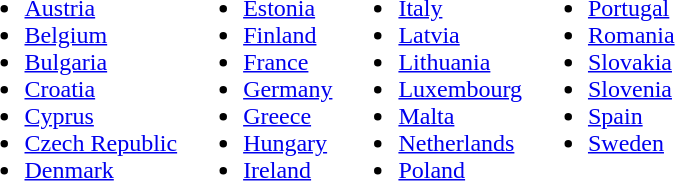<table>
<tr>
<td valign=top><br><ul><li> <a href='#'>Austria</a></li><li> <a href='#'>Belgium</a></li><li> <a href='#'>Bulgaria</a></li><li> <a href='#'>Croatia</a></li><li> <a href='#'>Cyprus</a></li><li> <a href='#'>Czech Republic</a></li><li> <a href='#'>Denmark</a></li></ul></td>
<td valign=top><br><ul><li> <a href='#'>Estonia</a></li><li> <a href='#'>Finland</a></li><li> <a href='#'>France</a></li><li> <a href='#'>Germany</a></li><li> <a href='#'>Greece</a></li><li> <a href='#'>Hungary</a></li><li> <a href='#'>Ireland</a></li></ul></td>
<td valign=top><br><ul><li> <a href='#'>Italy</a></li><li> <a href='#'>Latvia</a></li><li> <a href='#'>Lithuania</a></li><li> <a href='#'>Luxembourg</a></li><li> <a href='#'>Malta</a></li><li> <a href='#'>Netherlands</a></li><li> <a href='#'>Poland</a></li></ul></td>
<td valign=top><br><ul><li> <a href='#'>Portugal</a></li><li> <a href='#'>Romania</a></li><li> <a href='#'>Slovakia</a></li><li> <a href='#'>Slovenia</a></li><li> <a href='#'>Spain</a></li><li> <a href='#'>Sweden</a></li></ul></td>
</tr>
</table>
